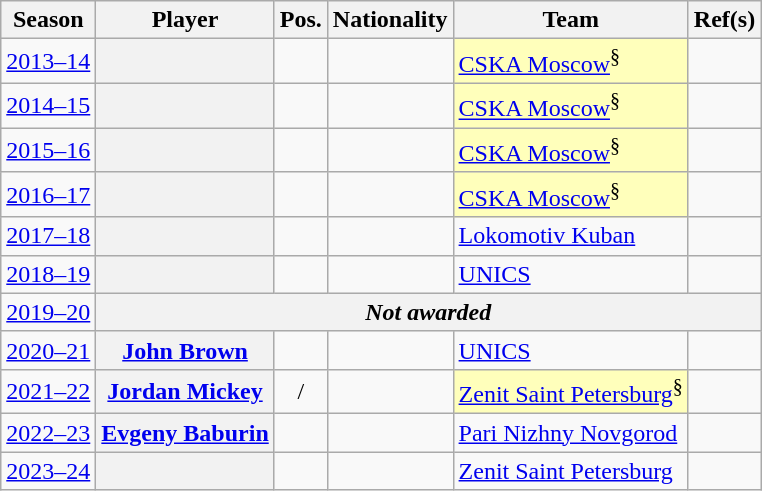<table class="wikitable plainrowheaders sortable" summary="Season (sortable), Player (sortable), Position (sortable), Team (sortable), and References">
<tr>
<th scope="col">Season</th>
<th scope="col">Player</th>
<th scope="col">Pos.</th>
<th scope="col">Nationality</th>
<th scope="col">Team</th>
<th scope="col" class="unsortable">Ref(s)</th>
</tr>
<tr>
<td><a href='#'>2013–14</a></td>
<th scope=row></th>
<td style="text-align:center;"></td>
<td></td>
<td style="background:#ffb"><a href='#'>CSKA Moscow</a><sup>§</sup></td>
<td align=center></td>
</tr>
<tr>
<td><a href='#'>2014–15</a></td>
<th scope=row></th>
<td style="text-align:center;"></td>
<td></td>
<td style="background:#ffb"><a href='#'>CSKA Moscow</a><sup>§</sup></td>
<td align=center></td>
</tr>
<tr>
<td><a href='#'>2015–16</a></td>
<th scope=row></th>
<td style="text-align:center;"></td>
<td></td>
<td style="background:#ffb"><a href='#'>CSKA Moscow</a><sup>§</sup></td>
<td align=center></td>
</tr>
<tr>
<td><a href='#'>2016–17</a></td>
<th scope=row></th>
<td style="text-align:center;"></td>
<td></td>
<td style="background:#ffb"><a href='#'>CSKA Moscow</a><sup>§</sup></td>
<td align=center></td>
</tr>
<tr>
<td><a href='#'>2017–18</a></td>
<th scope=row></th>
<td style="text-align:center;"></td>
<td></td>
<td><a href='#'>Lokomotiv Kuban</a></td>
<td align=center></td>
</tr>
<tr>
<td><a href='#'>2018–19</a></td>
<th scope=row></th>
<td style="text-align:center;"></td>
<td></td>
<td><a href='#'>UNICS</a></td>
<td align=center></td>
</tr>
<tr>
<td><a href='#'>2019–20</a></td>
<th scope="row" colspan="5" style="text-align:center;"><em>Not awarded</em> </th>
</tr>
<tr>
<td><a href='#'>2020–21</a></td>
<th scope=row><a href='#'>John Brown</a></th>
<td style="text-align:center;"></td>
<td></td>
<td><a href='#'>UNICS</a></td>
<td align=center></td>
</tr>
<tr>
<td><a href='#'>2021–22</a></td>
<th scope=row><a href='#'>Jordan Mickey</a></th>
<td style="text-align:center;"> / </td>
<td></td>
<td style="background:#ffb"><a href='#'>Zenit Saint Petersburg</a><sup>§</sup></td>
<td align=center></td>
</tr>
<tr>
<td><a href='#'>2022–23</a></td>
<th scope=row><a href='#'>Evgeny Baburin</a></th>
<td style="text-align:center;"></td>
<td></td>
<td><a href='#'>Pari Nizhny Novgorod</a></td>
<td align=center></td>
</tr>
<tr>
<td><a href='#'>2023–24</a></td>
<th scope=row></th>
<td style="text-align:center;"></td>
<td></td>
<td><a href='#'>Zenit Saint Petersburg</a></td>
<td align=center></td>
</tr>
</table>
